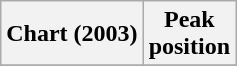<table class="wikitable sortable plainrowheaders">
<tr>
<th>Chart (2003)</th>
<th>Peak<br>position</th>
</tr>
<tr>
</tr>
</table>
